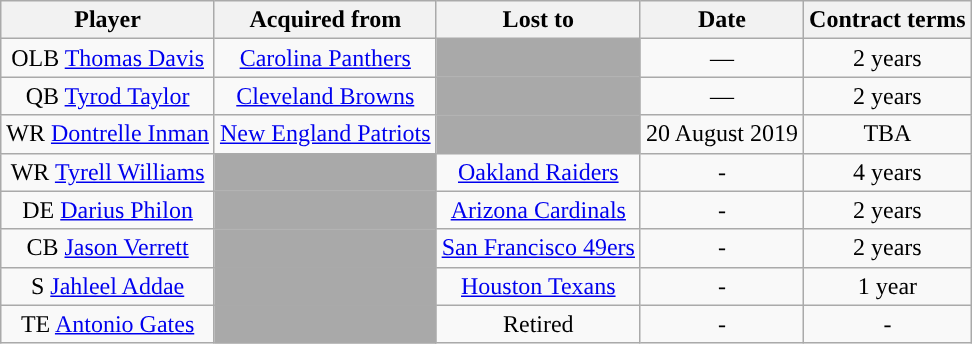<table class="wikitable" style="text-align:center">
<tr>
<th>Player</th>
<th>Acquired from</th>
<th>Lost to</th>
<th>Date</th>
<th>Contract terms</th>
</tr>
<tr>
<td>OLB <a href='#'>Thomas Davis</a></td>
<td><a href='#'>Carolina Panthers</a></td>
<td style="background:darkgrey"></td>
<td>—</td>
<td>2 years</td>
</tr>
<tr>
<td>QB <a href='#'>Tyrod Taylor</a></td>
<td><a href='#'>Cleveland Browns</a></td>
<td style="background:darkgrey"></td>
<td>—</td>
<td>2 years</td>
</tr>
<tr>
<td>WR <a href='#'>Dontrelle Inman</a></td>
<td><a href='#'>New England Patriots</a></td>
<td style="background:darkgrey"></td>
<td>20 August 2019</td>
<td>TBA</td>
</tr>
<tr>
<td>WR <a href='#'>Tyrell Williams</a></td>
<td style="background:darkgrey"></td>
<td><a href='#'>Oakland Raiders</a></td>
<td>-</td>
<td>4 years</td>
</tr>
<tr>
<td>DE <a href='#'>Darius Philon</a></td>
<td style="background:darkgrey"></td>
<td><a href='#'>Arizona Cardinals</a></td>
<td>-</td>
<td>2 years</td>
</tr>
<tr>
<td>CB <a href='#'>Jason Verrett</a></td>
<td style="background:darkgrey"></td>
<td><a href='#'>San Francisco 49ers</a></td>
<td>-</td>
<td>2 years</td>
</tr>
<tr>
<td>S <a href='#'>Jahleel Addae</a></td>
<td style="background:darkgrey"></td>
<td><a href='#'>Houston Texans</a></td>
<td>-</td>
<td>1 year</td>
</tr>
<tr>
<td>TE <a href='#'>Antonio Gates</a></td>
<td style="background:darkgrey"></td>
<td>Retired</td>
<td>-</td>
<td>-</td>
</tr>
</table>
